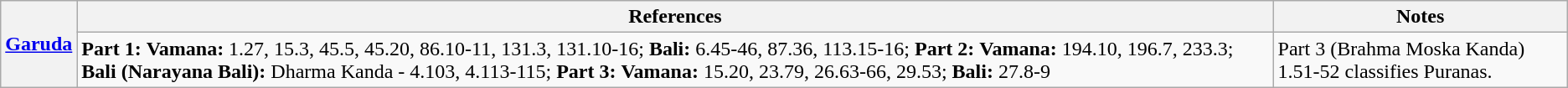<table class="wikitable">
<tr>
<th rowspan="2"><a href='#'>Garuda</a></th>
<th>References</th>
<th>Notes</th>
</tr>
<tr>
<td><strong>Part 1:</strong> <strong>Vamana:</strong> 1.27, 15.3, 45.5, 45.20, 86.10-11, 131.3, 131.10-16; <strong>Bali:</strong> 6.45-46, 87.36, 113.15-16; <strong>Part 2:</strong> <strong>Vamana:</strong> 194.10, 196.7, 233.3; <strong>Bali (Narayana Bali):</strong> Dharma Kanda - 4.103, 4.113-115; <strong>Part 3:</strong> <strong>Vamana:</strong> 15.20, 23.79, 26.63-66, 29.53; <strong>Bali:</strong> 27.8-9</td>
<td>Part 3 (Brahma Moska Kanda) 1.51-52 classifies Puranas.</td>
</tr>
</table>
